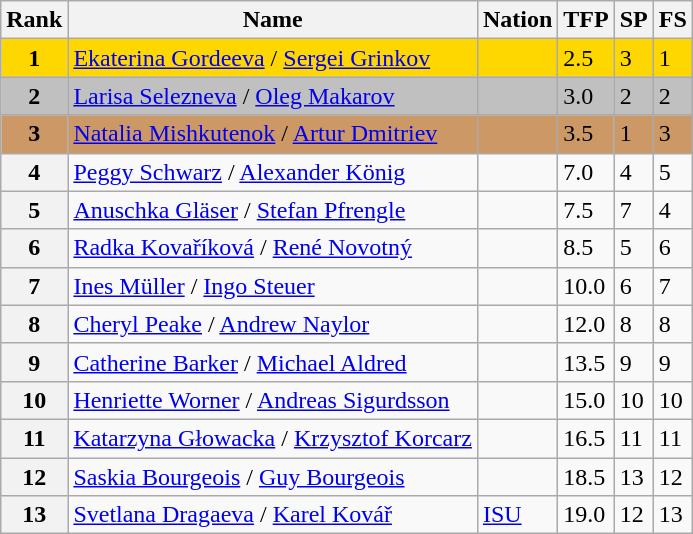<table class="wikitable">
<tr>
<th>Rank</th>
<th>Name</th>
<th>Nation</th>
<th>TFP</th>
<th>SP</th>
<th>FS</th>
</tr>
<tr bgcolor="gold">
<td align="center"><strong>1</strong></td>
<td><a href='#'>Ekaterina Gordeeva</a> / <a href='#'>Sergei Grinkov</a></td>
<td></td>
<td>2.5</td>
<td>3</td>
<td>1</td>
</tr>
<tr bgcolor="silver">
<td align="center"><strong>2</strong></td>
<td><a href='#'>Larisa Selezneva</a> / <a href='#'>Oleg Makarov</a></td>
<td></td>
<td>3.0</td>
<td>2</td>
<td>2</td>
</tr>
<tr bgcolor="cc9966">
<td align="center"><strong>3</strong></td>
<td><a href='#'>Natalia Mishkutenok</a> / <a href='#'>Artur Dmitriev</a></td>
<td></td>
<td>3.5</td>
<td>1</td>
<td>3</td>
</tr>
<tr>
<th>4</th>
<td><a href='#'>Peggy Schwarz</a> / <a href='#'>Alexander König</a></td>
<td></td>
<td>7.0</td>
<td>4</td>
<td>5</td>
</tr>
<tr>
<th>5</th>
<td><a href='#'>Anuschka Gläser</a> / <a href='#'>Stefan Pfrengle</a></td>
<td></td>
<td>7.5</td>
<td>7</td>
<td>4</td>
</tr>
<tr>
<th>6</th>
<td><a href='#'>Radka Kovaříková</a> / <a href='#'>René Novotný</a></td>
<td></td>
<td>8.5</td>
<td>5</td>
<td>6</td>
</tr>
<tr>
<th>7</th>
<td><a href='#'>Ines Müller</a> / <a href='#'>Ingo Steuer</a></td>
<td></td>
<td>10.0</td>
<td>6</td>
<td>7</td>
</tr>
<tr>
<th>8</th>
<td><a href='#'>Cheryl Peake</a> / <a href='#'>Andrew Naylor</a></td>
<td></td>
<td>12.0</td>
<td>8</td>
<td>8</td>
</tr>
<tr>
<th>9</th>
<td><a href='#'>Catherine Barker</a> / <a href='#'>Michael Aldred</a></td>
<td></td>
<td>13.5</td>
<td>9</td>
<td>9</td>
</tr>
<tr>
<th>10</th>
<td><a href='#'>Henriette Worner</a> / <a href='#'>Andreas Sigurdsson</a></td>
<td></td>
<td>15.0</td>
<td>10</td>
<td>10</td>
</tr>
<tr>
<th>11</th>
<td><a href='#'>Katarzyna Głowacka</a> / <a href='#'>Krzysztof Korcarz</a></td>
<td></td>
<td>16.5</td>
<td>11</td>
<td>11</td>
</tr>
<tr>
<th>12</th>
<td><a href='#'>Saskia Bourgeois</a> / <a href='#'>Guy Bourgeois</a></td>
<td></td>
<td>18.5</td>
<td>13</td>
<td>12</td>
</tr>
<tr>
<th>13</th>
<td><a href='#'>Svetlana Dragaeva</a> / <a href='#'>Karel Kovář</a></td>
<td> <a href='#'>ISU</a></td>
<td>19.0</td>
<td>12</td>
<td>13</td>
</tr>
</table>
